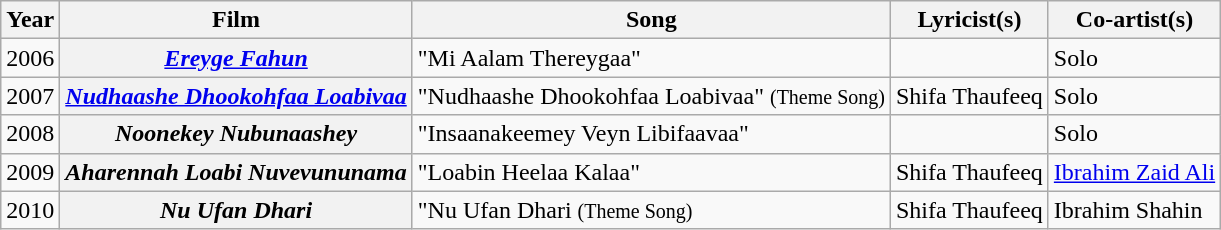<table class="wikitable plainrowheaders">
<tr>
<th scope="col">Year</th>
<th scope="col">Film</th>
<th scope="col">Song</th>
<th scope="col">Lyricist(s)</th>
<th scope="col">Co-artist(s)</th>
</tr>
<tr>
<td>2006</td>
<th scope="row"><em><a href='#'>Ereyge Fahun</a></em></th>
<td>"Mi Aalam Thereygaa"</td>
<td></td>
<td>Solo</td>
</tr>
<tr>
<td>2007</td>
<th scope="row"><em><a href='#'>Nudhaashe Dhookohfaa Loabivaa</a></em></th>
<td>"Nudhaashe Dhookohfaa Loabivaa" <small>(Theme Song)</small></td>
<td>Shifa Thaufeeq</td>
<td>Solo</td>
</tr>
<tr>
<td>2008</td>
<th scope="row"><em>Noonekey Nubunaashey</em></th>
<td>"Insaanakeemey Veyn Libifaavaa"</td>
<td></td>
<td>Solo</td>
</tr>
<tr>
<td>2009</td>
<th scope="row"><em>Aharennah Loabi Nuvevununama</em></th>
<td>"Loabin Heelaa Kalaa"</td>
<td>Shifa Thaufeeq</td>
<td><a href='#'>Ibrahim Zaid Ali</a></td>
</tr>
<tr>
<td>2010</td>
<th scope="row"><em>Nu Ufan Dhari</em></th>
<td>"Nu Ufan Dhari <small>(Theme Song)</small></td>
<td>Shifa Thaufeeq</td>
<td>Ibrahim Shahin</td>
</tr>
</table>
